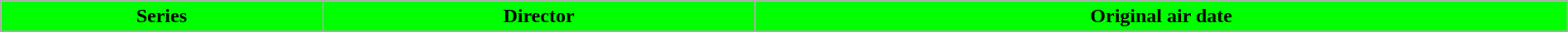<table class="wikitable plainrowheaders" style="width:100%;">
<tr>
<th scope="col" style="white-space:nowrap; background:#00FF00; color:#000000;">Series</th>
<th scope="col" style="white-space:nowrap; background:#00FF00; color:#000000;">Director</th>
<th scope="col" style="white-space:nowrap; background:#00FF00; color:#000000;">Original air date</th>
</tr>
<tr>
</tr>
</table>
